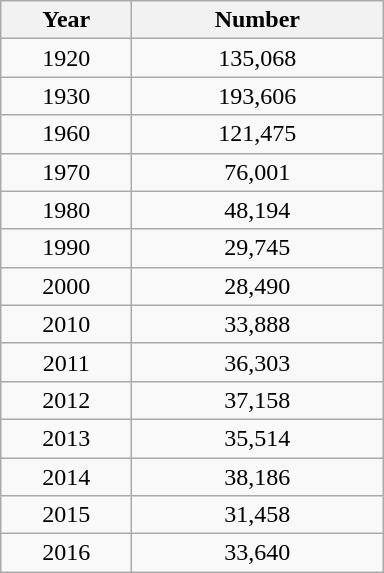<table class=wikitable style="text-align:center;">
<tr>
<th scope="col" style="width:80px;">Year</th>
<th scope="col" style="width:160px;">Number</th>
</tr>
<tr>
<td>1920</td>
<td>135,068</td>
</tr>
<tr>
<td>1930</td>
<td>193,606</td>
</tr>
<tr>
<td>1960</td>
<td>121,475</td>
</tr>
<tr>
<td>1970</td>
<td>76,001</td>
</tr>
<tr>
<td>1980</td>
<td>48,194</td>
</tr>
<tr>
<td>1990</td>
<td>29,745</td>
</tr>
<tr>
<td>2000</td>
<td>28,490</td>
</tr>
<tr>
<td>2010</td>
<td>33,888</td>
</tr>
<tr>
<td>2011</td>
<td>36,303</td>
</tr>
<tr>
<td>2012</td>
<td>37,158</td>
</tr>
<tr>
<td>2013</td>
<td>35,514</td>
</tr>
<tr>
<td>2014</td>
<td>38,186</td>
</tr>
<tr>
<td>2015</td>
<td>31,458</td>
</tr>
<tr>
<td>2016</td>
<td>33,640</td>
</tr>
</table>
